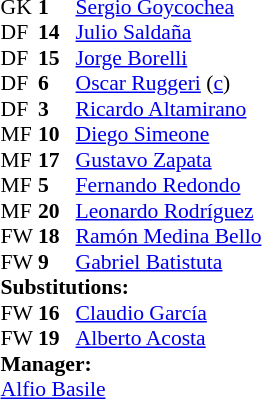<table style="font-size:90%; margin:0.2em auto;" cellspacing="0" cellpadding="0">
<tr>
<th width="25"></th>
<th width="25"></th>
</tr>
<tr>
<td>GK</td>
<td><strong>1</strong></td>
<td><a href='#'>Sergio Goycochea</a></td>
</tr>
<tr>
<td>DF</td>
<td><strong>14</strong></td>
<td><a href='#'>Julio Saldaña</a></td>
</tr>
<tr>
<td>DF</td>
<td><strong>15</strong></td>
<td><a href='#'>Jorge Borelli</a></td>
</tr>
<tr>
<td>DF</td>
<td><strong>6</strong></td>
<td><a href='#'>Oscar Ruggeri</a> (<a href='#'>c</a>)</td>
</tr>
<tr>
<td>DF</td>
<td><strong>3</strong></td>
<td><a href='#'>Ricardo Altamirano</a></td>
</tr>
<tr>
<td>MF</td>
<td><strong>10</strong></td>
<td><a href='#'>Diego Simeone</a></td>
</tr>
<tr>
<td>MF</td>
<td><strong>17</strong></td>
<td><a href='#'>Gustavo Zapata</a></td>
</tr>
<tr>
<td>MF</td>
<td><strong>5</strong></td>
<td><a href='#'>Fernando Redondo</a></td>
<td></td>
<td></td>
</tr>
<tr>
<td>MF</td>
<td><strong>20</strong></td>
<td><a href='#'>Leonardo Rodríguez</a></td>
<td></td>
<td></td>
</tr>
<tr>
<td>FW</td>
<td><strong>18</strong></td>
<td><a href='#'>Ramón Medina Bello</a></td>
</tr>
<tr>
<td>FW</td>
<td><strong>9</strong></td>
<td><a href='#'>Gabriel Batistuta</a></td>
</tr>
<tr>
<td colspan=3><strong>Substitutions:</strong></td>
</tr>
<tr>
<td>FW</td>
<td><strong>16</strong></td>
<td><a href='#'>Claudio García</a></td>
<td></td>
<td></td>
</tr>
<tr>
<td>FW</td>
<td><strong>19</strong></td>
<td><a href='#'>Alberto Acosta</a></td>
<td></td>
<td></td>
</tr>
<tr>
<td colspan=3><strong>Manager:</strong></td>
</tr>
<tr>
<td colspan=3> <a href='#'>Alfio Basile</a></td>
</tr>
</table>
